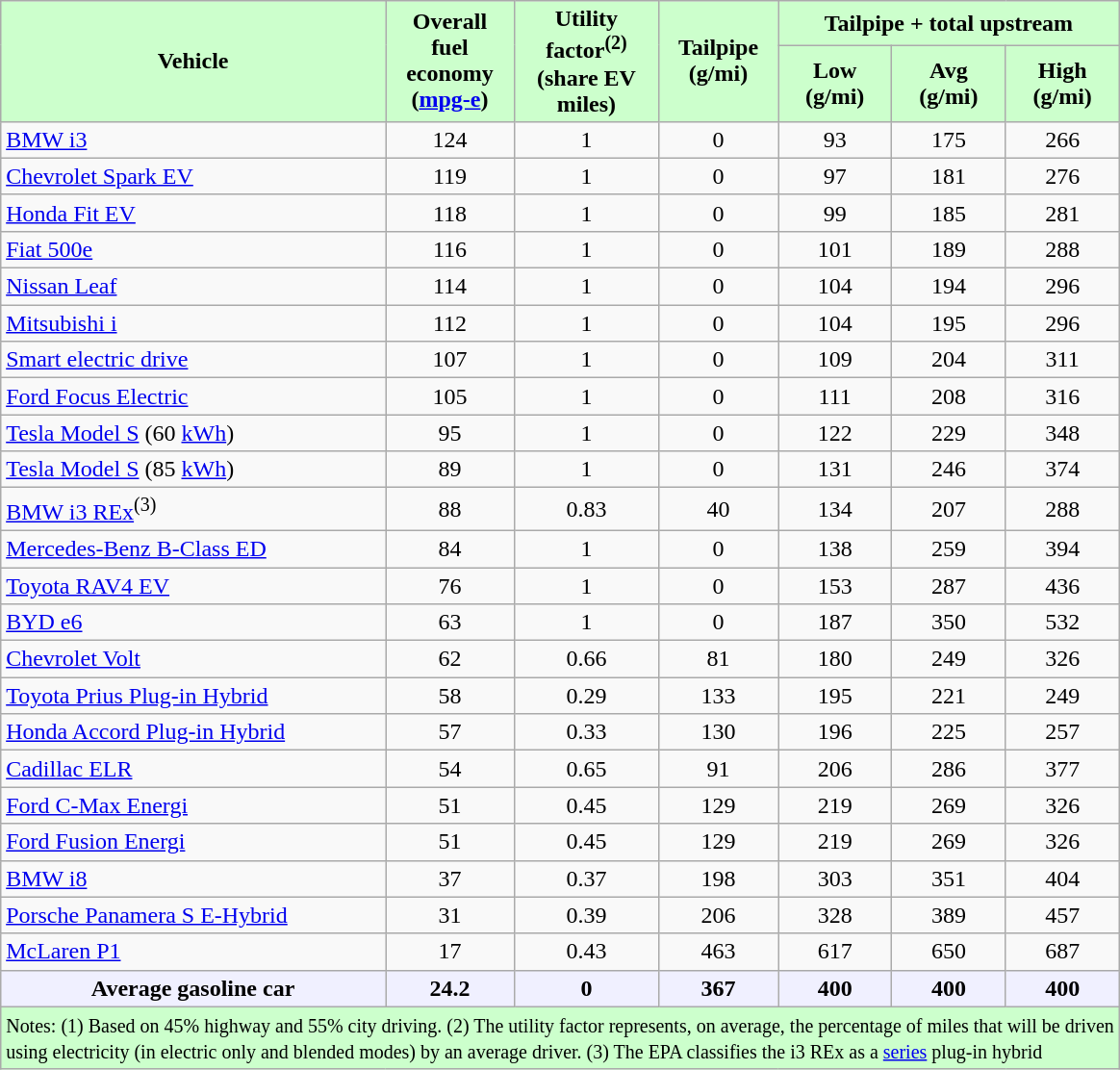<table class=" wikitable" style="text-align:center;margin: 1em auto 1em auto">
<tr>
<th style="background:#cfc;" rowspan="2">Vehicle</th>
<th style="background:#cfc;" rowspan="2">Overall<br>fuel<br> economy<br>(<a href='#'>mpg-e</a>)</th>
<th style="background:#cfc;" rowspan="2">Utility<br>factor<sup>(2)</sup><br>(share EV<br>miles)</th>
<th style="background:#cfc;" rowspan="2">Tailpipe <br>(g/mi)</th>
<th style="background:#cfc;" colspan="3">Tailpipe + total upstream </th>
</tr>
<tr>
<th style="background:#cfc;">Low<br>(g/mi)</th>
<th style="background:#cfc;">Avg<br>(g/mi)</th>
<th style="background:#cfc;">High<br>(g/mi)<br></th>
</tr>
<tr>
<td align=left><a href='#'>BMW i3</a></td>
<td>124</td>
<td>1</td>
<td>0</td>
<td>93</td>
<td>175</td>
<td>266</td>
</tr>
<tr>
<td align=left><a href='#'>Chevrolet Spark EV</a></td>
<td>119</td>
<td>1</td>
<td>0</td>
<td>97</td>
<td>181</td>
<td>276</td>
</tr>
<tr>
<td align=left><a href='#'>Honda Fit EV</a></td>
<td>118</td>
<td>1</td>
<td>0</td>
<td>99</td>
<td>185</td>
<td>281</td>
</tr>
<tr>
<td align=left><a href='#'>Fiat 500e</a></td>
<td>116</td>
<td>1</td>
<td>0</td>
<td>101</td>
<td>189</td>
<td>288</td>
</tr>
<tr>
<td align=left><a href='#'>Nissan Leaf</a></td>
<td>114</td>
<td>1</td>
<td>0</td>
<td>104</td>
<td>194</td>
<td>296</td>
</tr>
<tr>
<td align=left><a href='#'>Mitsubishi i</a></td>
<td>112</td>
<td>1</td>
<td>0</td>
<td>104</td>
<td>195</td>
<td>296</td>
</tr>
<tr>
<td align=left><a href='#'>Smart electric drive</a></td>
<td>107</td>
<td>1</td>
<td>0</td>
<td>109</td>
<td>204</td>
<td>311</td>
</tr>
<tr>
<td align=left><a href='#'>Ford Focus Electric</a></td>
<td>105</td>
<td>1</td>
<td>0</td>
<td>111</td>
<td>208</td>
<td>316</td>
</tr>
<tr>
<td align=left><a href='#'>Tesla Model S</a> (60 <a href='#'>kWh</a>)</td>
<td>95</td>
<td>1</td>
<td>0</td>
<td>122</td>
<td>229</td>
<td>348</td>
</tr>
<tr>
<td align=left><a href='#'>Tesla Model S</a> (85 <a href='#'>kWh</a>)</td>
<td>89</td>
<td>1</td>
<td>0</td>
<td>131</td>
<td>246</td>
<td>374</td>
</tr>
<tr>
<td align=left><a href='#'>BMW i3 REx</a><sup>(3)</sup></td>
<td>88</td>
<td>0.83</td>
<td>40</td>
<td>134</td>
<td>207</td>
<td>288</td>
</tr>
<tr>
<td align=left><a href='#'>Mercedes-Benz B-Class ED</a></td>
<td>84</td>
<td>1</td>
<td>0</td>
<td>138</td>
<td>259</td>
<td>394</td>
</tr>
<tr>
<td align=left><a href='#'>Toyota RAV4 EV</a></td>
<td>76</td>
<td>1</td>
<td>0</td>
<td>153</td>
<td>287</td>
<td>436</td>
</tr>
<tr>
<td align=left><a href='#'>BYD e6</a></td>
<td>63</td>
<td>1</td>
<td>0</td>
<td>187</td>
<td>350</td>
<td>532</td>
</tr>
<tr>
<td align=left><a href='#'>Chevrolet Volt</a></td>
<td>62</td>
<td>0.66</td>
<td>81</td>
<td>180</td>
<td>249</td>
<td>326</td>
</tr>
<tr>
<td align=left><a href='#'>Toyota Prius Plug-in Hybrid</a></td>
<td>58</td>
<td>0.29</td>
<td>133</td>
<td>195</td>
<td>221</td>
<td>249</td>
</tr>
<tr>
<td align=left><a href='#'>Honda Accord Plug-in Hybrid</a></td>
<td>57</td>
<td>0.33</td>
<td>130</td>
<td>196</td>
<td>225</td>
<td>257</td>
</tr>
<tr>
<td align=left><a href='#'>Cadillac ELR</a></td>
<td>54</td>
<td>0.65</td>
<td>91</td>
<td>206</td>
<td>286</td>
<td>377</td>
</tr>
<tr>
<td align=left><a href='#'>Ford C-Max Energi</a></td>
<td>51</td>
<td>0.45</td>
<td>129</td>
<td>219</td>
<td>269</td>
<td>326</td>
</tr>
<tr>
<td align=left><a href='#'>Ford Fusion Energi</a></td>
<td>51</td>
<td>0.45</td>
<td>129</td>
<td>219</td>
<td>269</td>
<td>326</td>
</tr>
<tr>
<td align=left><a href='#'>BMW i8</a></td>
<td>37</td>
<td>0.37</td>
<td>198</td>
<td>303</td>
<td>351</td>
<td>404</td>
</tr>
<tr>
<td align=left><a href='#'>Porsche Panamera S E-Hybrid</a></td>
<td>31</td>
<td>0.39</td>
<td>206</td>
<td>328</td>
<td>389</td>
<td>457</td>
</tr>
<tr>
<td align=left><a href='#'>McLaren P1</a></td>
<td>17</td>
<td>0.43</td>
<td>463</td>
<td>617</td>
<td>650</td>
<td>687</td>
</tr>
<tr>
<th style="background:#f0f0ff;">Average gasoline car</th>
<th style="background:#f0f0ff;">24.2</th>
<th style="background:#f0f0ff;">0</th>
<th style="background:#f0f0ff;">367</th>
<th style="background:#f0f0ff;">400</th>
<th style="background:#f0f0ff;">400</th>
<th style="background:#f0f0ff;">400</th>
</tr>
<tr>
<td colspan="7"  style="text-align:left; background:#cfc;"><small>Notes: (1) Based on 45% highway and 55% city driving. (2) The utility factor represents, on average, the percentage of miles that will be driven<br> using electricity (in electric only and blended modes) by an average driver. (3) The EPA classifies the i3 REx as a <a href='#'>series</a> plug-in hybrid</small></td>
</tr>
</table>
